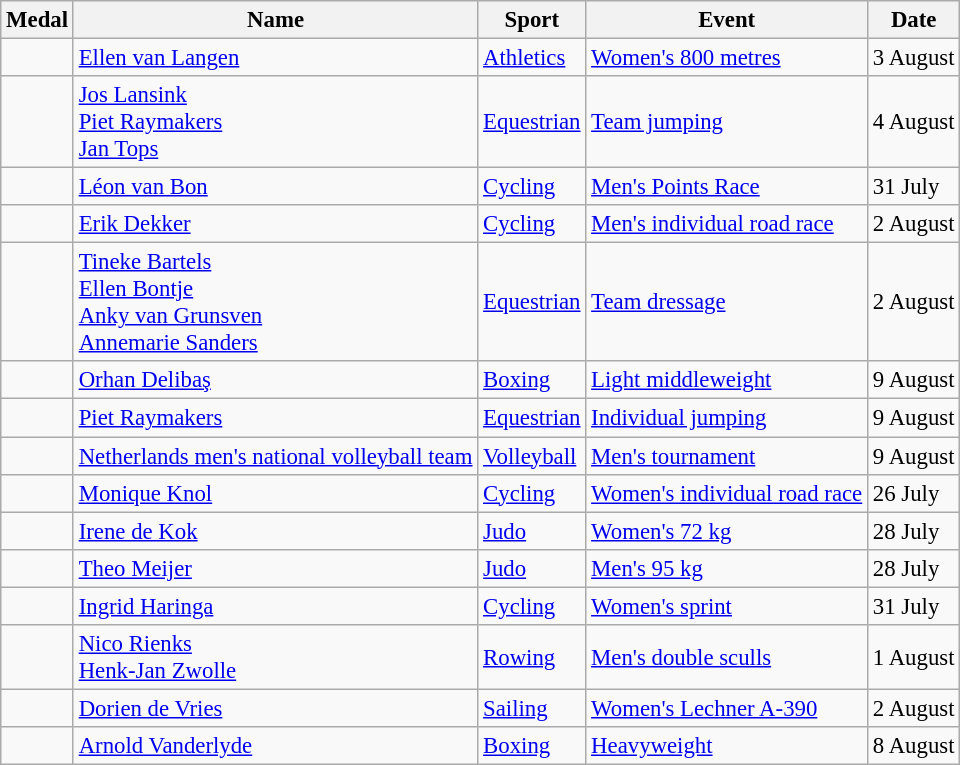<table class="wikitable sortable" style="font-size: 95%;">
<tr>
<th>Medal</th>
<th>Name</th>
<th>Sport</th>
<th>Event</th>
<th>Date</th>
</tr>
<tr>
<td></td>
<td><a href='#'>Ellen van Langen</a></td>
<td><a href='#'>Athletics</a></td>
<td><a href='#'>Women's 800 metres</a></td>
<td>3 August</td>
</tr>
<tr>
<td></td>
<td><a href='#'>Jos Lansink</a><br><a href='#'>Piet Raymakers</a><br><a href='#'>Jan Tops</a></td>
<td><a href='#'>Equestrian</a></td>
<td><a href='#'>Team jumping</a></td>
<td>4 August</td>
</tr>
<tr>
<td></td>
<td><a href='#'>Léon van Bon</a></td>
<td><a href='#'>Cycling</a></td>
<td><a href='#'>Men's Points Race</a></td>
<td>31 July</td>
</tr>
<tr>
<td></td>
<td><a href='#'>Erik Dekker</a></td>
<td><a href='#'>Cycling</a></td>
<td><a href='#'>Men's individual road race</a></td>
<td>2 August</td>
</tr>
<tr>
<td></td>
<td><a href='#'>Tineke Bartels</a><br><a href='#'>Ellen Bontje</a><br><a href='#'>Anky van Grunsven</a><br><a href='#'>Annemarie Sanders</a></td>
<td><a href='#'>Equestrian</a></td>
<td><a href='#'>Team dressage</a></td>
<td>2 August</td>
</tr>
<tr>
<td></td>
<td><a href='#'>Orhan Delibaş</a></td>
<td><a href='#'>Boxing</a></td>
<td><a href='#'>Light middleweight</a></td>
<td>9 August</td>
</tr>
<tr>
<td></td>
<td><a href='#'>Piet Raymakers</a></td>
<td><a href='#'>Equestrian</a></td>
<td><a href='#'>Individual jumping</a></td>
<td>9 August</td>
</tr>
<tr>
<td></td>
<td><a href='#'>Netherlands men's national volleyball team</a><br></td>
<td><a href='#'>Volleyball</a></td>
<td><a href='#'>Men's tournament</a></td>
<td>9 August</td>
</tr>
<tr>
<td></td>
<td><a href='#'>Monique Knol</a></td>
<td><a href='#'>Cycling</a></td>
<td><a href='#'>Women's individual road race</a></td>
<td>26 July</td>
</tr>
<tr>
<td></td>
<td><a href='#'>Irene de Kok</a></td>
<td><a href='#'>Judo</a></td>
<td><a href='#'>Women's 72 kg</a></td>
<td>28 July</td>
</tr>
<tr>
<td></td>
<td><a href='#'>Theo Meijer</a></td>
<td><a href='#'>Judo</a></td>
<td><a href='#'>Men's 95 kg</a></td>
<td>28 July</td>
</tr>
<tr>
<td></td>
<td><a href='#'>Ingrid Haringa</a></td>
<td><a href='#'>Cycling</a></td>
<td><a href='#'>Women's sprint</a></td>
<td>31 July</td>
</tr>
<tr>
<td></td>
<td><a href='#'>Nico Rienks</a><br><a href='#'>Henk-Jan Zwolle</a></td>
<td><a href='#'>Rowing</a></td>
<td><a href='#'>Men's double sculls</a></td>
<td>1 August</td>
</tr>
<tr>
<td></td>
<td><a href='#'>Dorien de Vries</a></td>
<td><a href='#'>Sailing</a></td>
<td><a href='#'>Women's Lechner A-390</a></td>
<td>2 August</td>
</tr>
<tr>
<td></td>
<td><a href='#'>Arnold Vanderlyde</a></td>
<td><a href='#'>Boxing</a></td>
<td><a href='#'>Heavyweight</a></td>
<td>8 August</td>
</tr>
</table>
